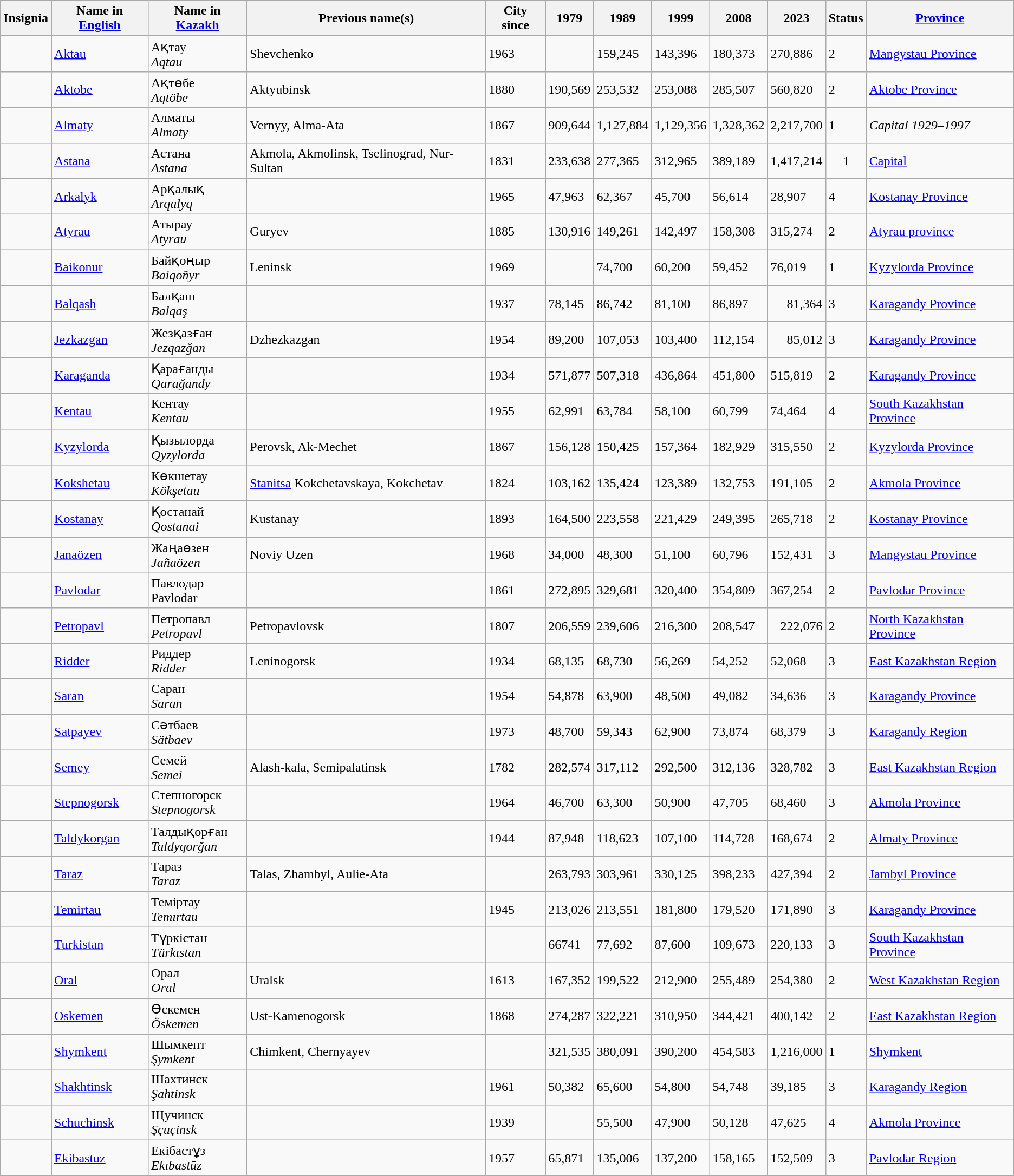<table class="wikitable sortable col6right col7right col8right col9right col10right col11center">
<tr>
<th>Insignia</th>
<th>Name in <a href='#'>English</a></th>
<th>Name in <a href='#'>Kazakh</a></th>
<th>Previous name(s)</th>
<th>City since</th>
<th>1979</th>
<th>1989</th>
<th>1999</th>
<th>2008</th>
<th>2023</th>
<th>Status </th>
<th><a href='#'>Province</a></th>
</tr>
<tr>
<td></td>
<td><a href='#'>Aktau</a></td>
<td>Ақтау<br><em>Aqtau</em><br></td>
<td>Shevchenko</td>
<td>1963</td>
<td></td>
<td>159,245</td>
<td>143,396</td>
<td>180,373</td>
<td>270,886</td>
<td>2</td>
<td><a href='#'>Mangystau Province</a></td>
</tr>
<tr>
<td></td>
<td><a href='#'>Aktobe</a></td>
<td>Ақтөбе<br><em>Aqtöbe</em><br></td>
<td>Aktyubinsk</td>
<td>1880</td>
<td>190,569</td>
<td>253,532</td>
<td>253,088</td>
<td>285,507</td>
<td>560,820</td>
<td>2</td>
<td><a href='#'>Aktobe Province</a></td>
</tr>
<tr>
<td></td>
<td><a href='#'>Almaty</a></td>
<td>Алматы<br><em>Almaty</em><br></td>
<td>Vernyy, Alma-Ata</td>
<td>1867</td>
<td>909,644</td>
<td>1,127,884</td>
<td>1,129,356</td>
<td>1,328,362</td>
<td>2,217,700</td>
<td>1</td>
<td><em>Capital 1929–1997</em></td>
</tr>
<tr>
<td></td>
<td><a href='#'>Astana</a></td>
<td>Астана<br><em>Astana</em><br></td>
<td>Akmola, Akmolinsk, Tselinograd, Nur-Sultan</td>
<td>1831</td>
<td>233,638</td>
<td>277,365</td>
<td>312,965</td>
<td>389,189</td>
<td>1,417,214</td>
<td align="center">1</td>
<td><a href='#'>Capital</a></td>
</tr>
<tr>
<td></td>
<td><a href='#'>Arkalyk</a></td>
<td>Арқалық<br><em>Arqalyq</em><br></td>
<td></td>
<td>1965</td>
<td>47,963</td>
<td>62,367</td>
<td>45,700</td>
<td>56,614</td>
<td>28,907</td>
<td>4</td>
<td><a href='#'>Kostanay Province</a></td>
</tr>
<tr>
<td></td>
<td><a href='#'>Atyrau</a></td>
<td>Атырау<br><em>Atyrau</em><br></td>
<td>Guryev</td>
<td>1885</td>
<td>130,916</td>
<td>149,261</td>
<td>142,497</td>
<td>158,308</td>
<td>315,274</td>
<td>2</td>
<td><a href='#'>Atyrau province</a></td>
</tr>
<tr>
<td></td>
<td><a href='#'>Baikonur</a></td>
<td>Байқоңыр<br><em>Baiqoñyr</em><br></td>
<td>Leninsk</td>
<td>1969</td>
<td></td>
<td>74,700</td>
<td>60,200</td>
<td>59,452</td>
<td>76,019</td>
<td>1</td>
<td><a href='#'>Kyzylorda Province</a></td>
</tr>
<tr>
<td></td>
<td><a href='#'>Balqash</a></td>
<td>Балқаш<br><em>Balqaş</em><br></td>
<td></td>
<td>1937</td>
<td>78,145</td>
<td>86,742</td>
<td>81,100</td>
<td>86,897</td>
<td align=right>81,364</td>
<td>3</td>
<td><a href='#'>Karagandy Province</a></td>
</tr>
<tr>
<td></td>
<td><a href='#'>Jezkazgan</a></td>
<td>Жезқазған<br><em>Jezqazğan</em><br></td>
<td>Dzhezkazgan</td>
<td>1954</td>
<td>89,200</td>
<td>107,053</td>
<td>103,400</td>
<td>112,154</td>
<td align=right>85,012</td>
<td>3</td>
<td><a href='#'>Karagandy Province</a></td>
</tr>
<tr>
<td></td>
<td><a href='#'>Karaganda</a></td>
<td>Қарағанды<br><em>Qarağandy</em><br></td>
<td></td>
<td>1934</td>
<td>571,877</td>
<td>507,318</td>
<td>436,864</td>
<td>451,800</td>
<td>515,819</td>
<td>2</td>
<td><a href='#'>Karagandy Province</a></td>
</tr>
<tr>
<td></td>
<td><a href='#'>Kentau</a></td>
<td>Кентау<br><em>Kentau</em><br></td>
<td></td>
<td>1955</td>
<td>62,991</td>
<td>63,784</td>
<td>58,100</td>
<td>60,799</td>
<td>74,464</td>
<td>4</td>
<td><a href='#'>South Kazakhstan Province</a></td>
</tr>
<tr>
<td></td>
<td><a href='#'>Kyzylorda</a></td>
<td>Қызылорда<br><em>Qyzylorda</em><br></td>
<td>Perovsk, Ak-Mechet</td>
<td>1867</td>
<td>156,128</td>
<td>150,425</td>
<td>157,364</td>
<td>182,929</td>
<td>315,550</td>
<td>2</td>
<td><a href='#'>Kyzylorda Province</a></td>
</tr>
<tr>
<td></td>
<td><a href='#'>Kokshetau</a></td>
<td>Көкшетау<br><em>Kökşetau</em><br></td>
<td><a href='#'>Stanitsa</a> Kokchetavskaya, Kokchetav</td>
<td>1824</td>
<td>103,162</td>
<td>135,424</td>
<td>123,389</td>
<td>132,753</td>
<td>191,105</td>
<td>2</td>
<td><a href='#'>Akmola Province</a></td>
</tr>
<tr>
<td></td>
<td><a href='#'>Kostanay</a></td>
<td>Қостанай<br><em>Qostanai</em><br></td>
<td>Kustanay</td>
<td>1893</td>
<td>164,500</td>
<td>223,558</td>
<td>221,429</td>
<td>249,395</td>
<td>265,718</td>
<td>2</td>
<td><a href='#'>Kostanay Province</a></td>
</tr>
<tr>
<td></td>
<td><a href='#'>Janaözen</a></td>
<td>Жаңаөзен<br><em>Jañaözen</em><br></td>
<td>Noviy Uzen</td>
<td>1968</td>
<td>34,000</td>
<td>48,300</td>
<td>51,100</td>
<td>60,796</td>
<td>152,431</td>
<td>3</td>
<td><a href='#'>Mangystau Province</a></td>
</tr>
<tr>
<td></td>
<td><a href='#'>Pavlodar</a></td>
<td>Павлодар<br>Pavlodar<br></td>
<td></td>
<td>1861</td>
<td>272,895</td>
<td>329,681</td>
<td>320,400</td>
<td>354,809</td>
<td>367,254</td>
<td>2</td>
<td><a href='#'>Pavlodar Province</a></td>
</tr>
<tr>
<td></td>
<td><a href='#'>Petropavl</a></td>
<td>Петропавл<br><em>Petropavl</em><br></td>
<td>Petropavlovsk</td>
<td>1807</td>
<td>206,559</td>
<td>239,606</td>
<td>216,300</td>
<td>208,547</td>
<td align=right>222,076</td>
<td>2</td>
<td><a href='#'>North Kazakhstan Province</a></td>
</tr>
<tr>
<td></td>
<td><a href='#'>Ridder</a></td>
<td>Риддер<br><em>Ridder</em><br></td>
<td>Leninogorsk</td>
<td>1934</td>
<td>68,135</td>
<td>68,730</td>
<td>56,269</td>
<td>54,252</td>
<td>52,068</td>
<td>3</td>
<td><a href='#'>East Kazakhstan Region</a></td>
</tr>
<tr>
<td></td>
<td><a href='#'>Saran</a></td>
<td>Саран<br><em>Saran</em><br></td>
<td></td>
<td>1954</td>
<td>54,878</td>
<td>63,900</td>
<td>48,500</td>
<td>49,082</td>
<td>34,636</td>
<td>3</td>
<td><a href='#'>Karagandy Province</a></td>
</tr>
<tr>
<td></td>
<td><a href='#'>Satpayev</a></td>
<td>Сәтбаев<br><em>Sätbaev</em><br></td>
<td></td>
<td>1973</td>
<td>48,700</td>
<td>59,343</td>
<td>62,900</td>
<td>73,874</td>
<td>68,379</td>
<td>3</td>
<td><a href='#'>Karagandy Region</a></td>
</tr>
<tr>
<td></td>
<td><a href='#'>Semey</a></td>
<td>Семей<br><em>Semei</em><br></td>
<td>Alash-kala, Semipalatinsk</td>
<td>1782</td>
<td>282,574</td>
<td>317,112</td>
<td>292,500</td>
<td>312,136</td>
<td>328,782</td>
<td>3</td>
<td><a href='#'>East Kazakhstan Region</a></td>
</tr>
<tr>
<td></td>
<td><a href='#'>Stepnogorsk</a></td>
<td>Степногорск<br><em>Stepnogorsk</em><br></td>
<td></td>
<td>1964</td>
<td>46,700</td>
<td>63,300</td>
<td>50,900</td>
<td>47,705</td>
<td>68,460</td>
<td>3</td>
<td><a href='#'>Akmola Province</a></td>
</tr>
<tr>
<td></td>
<td><a href='#'>Taldykorgan</a></td>
<td>Талдықорған<br><em>Taldyqorğan</em><br></td>
<td></td>
<td>1944</td>
<td>87,948</td>
<td>118,623</td>
<td>107,100</td>
<td>114,728</td>
<td>168,674</td>
<td>2</td>
<td><a href='#'>Almaty Province</a></td>
</tr>
<tr>
<td></td>
<td><a href='#'>Taraz</a></td>
<td>Тараз<br><em>Taraz</em><br></td>
<td>Talas, Zhambyl, Aulie-Ata</td>
<td></td>
<td>263,793</td>
<td>303,961</td>
<td>330,125</td>
<td>398,233</td>
<td>427,394</td>
<td>2</td>
<td><a href='#'>Jambyl Province</a></td>
</tr>
<tr>
<td></td>
<td><a href='#'>Temirtau</a></td>
<td>Теміртау<br><em>Temırtau</em><br></td>
<td></td>
<td>1945</td>
<td>213,026</td>
<td>213,551</td>
<td>181,800</td>
<td>179,520</td>
<td>171,890</td>
<td>3</td>
<td><a href='#'>Karagandy Province</a></td>
</tr>
<tr>
<td></td>
<td><a href='#'>Turkistan</a></td>
<td>Түркістан<br><em>Türkıstan</em><br></td>
<td></td>
<td></td>
<td>66741</td>
<td>77,692</td>
<td>87,600</td>
<td>109,673</td>
<td>220,133</td>
<td>3</td>
<td><a href='#'>South Kazakhstan Province</a></td>
</tr>
<tr>
<td></td>
<td><a href='#'>Oral</a></td>
<td>Орал<br><em>Oral</em><br></td>
<td>Uralsk</td>
<td>1613</td>
<td>167,352</td>
<td>199,522</td>
<td>212,900</td>
<td>255,489</td>
<td>254,380</td>
<td>2</td>
<td><a href='#'>West Kazakhstan Region</a></td>
</tr>
<tr>
<td></td>
<td><a href='#'>Oskemen</a></td>
<td>Өскемен<br><em>Öskemen</em><br></td>
<td>Ust-Kamenogorsk</td>
<td>1868</td>
<td>274,287</td>
<td>322,221</td>
<td>310,950</td>
<td>344,421</td>
<td>400,142</td>
<td>2</td>
<td><a href='#'>East Kazakhstan Region</a></td>
</tr>
<tr>
<td></td>
<td><a href='#'>Shymkent</a></td>
<td>Шымкент<br><em>Şymkent</em><br></td>
<td>Chimkent, Chernyayev</td>
<td></td>
<td>321,535</td>
<td>380,091</td>
<td>390,200</td>
<td>454,583</td>
<td>1,216,000</td>
<td>1</td>
<td><a href='#'>Shymkent</a></td>
</tr>
<tr>
<td></td>
<td><a href='#'>Shakhtinsk</a></td>
<td>Шахтинск<br><em>Şahtinsk</em><br></td>
<td></td>
<td>1961</td>
<td>50,382</td>
<td>65,600</td>
<td>54,800</td>
<td>54,748</td>
<td>39,185</td>
<td>3</td>
<td><a href='#'>Karagandy Region</a></td>
</tr>
<tr>
<td></td>
<td><a href='#'>Schuchinsk</a></td>
<td>Щучинск<br><em>Şçuçinsk</em><br></td>
<td></td>
<td>1939</td>
<td></td>
<td>55,500</td>
<td>47,900</td>
<td>50,128</td>
<td>47,625</td>
<td>4</td>
<td><a href='#'>Akmola Province</a></td>
</tr>
<tr>
<td></td>
<td><a href='#'>Ekibastuz</a></td>
<td>Екібастұз<br><em>Ekıbastūz</em><br></td>
<td></td>
<td>1957</td>
<td>65,871</td>
<td>135,006</td>
<td>137,200</td>
<td>158,165</td>
<td>152,509</td>
<td>3</td>
<td><a href='#'>Pavlodar Region</a></td>
</tr>
<tr>
</tr>
</table>
